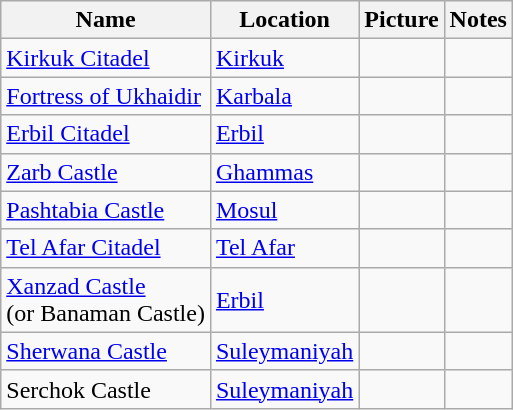<table class="wikitable">
<tr>
<th>Name</th>
<th>Location</th>
<th>Picture</th>
<th>Notes</th>
</tr>
<tr>
<td><a href='#'>Kirkuk Citadel</a></td>
<td><a href='#'>Kirkuk</a></td>
<td></td>
<td></td>
</tr>
<tr>
<td><a href='#'>Fortress of Ukhaidir</a></td>
<td><a href='#'>Karbala</a></td>
<td></td>
<td></td>
</tr>
<tr>
<td><a href='#'>Erbil Citadel</a></td>
<td><a href='#'>Erbil</a></td>
<td></td>
<td></td>
</tr>
<tr>
<td><a href='#'>Zarb Castle</a></td>
<td><a href='#'>Ghammas</a></td>
<td></td>
<td></td>
</tr>
<tr>
<td><a href='#'>Pashtabia Castle</a></td>
<td><a href='#'>Mosul</a></td>
<td></td>
<td></td>
</tr>
<tr>
<td><a href='#'>Tel Afar Citadel</a></td>
<td><a href='#'>Tel Afar</a></td>
<td></td>
<td></td>
</tr>
<tr>
<td><a href='#'>Xanzad Castle</a><br>(or Banaman Castle)</td>
<td><a href='#'>Erbil</a></td>
<td></td>
<td></td>
</tr>
<tr>
<td><a href='#'>Sherwana Castle</a></td>
<td><a href='#'>Suleymaniyah</a></td>
<td></td>
<td></td>
</tr>
<tr>
<td>Serchok Castle</td>
<td><a href='#'>Suleymaniyah</a></td>
<td></td>
<td></td>
</tr>
</table>
